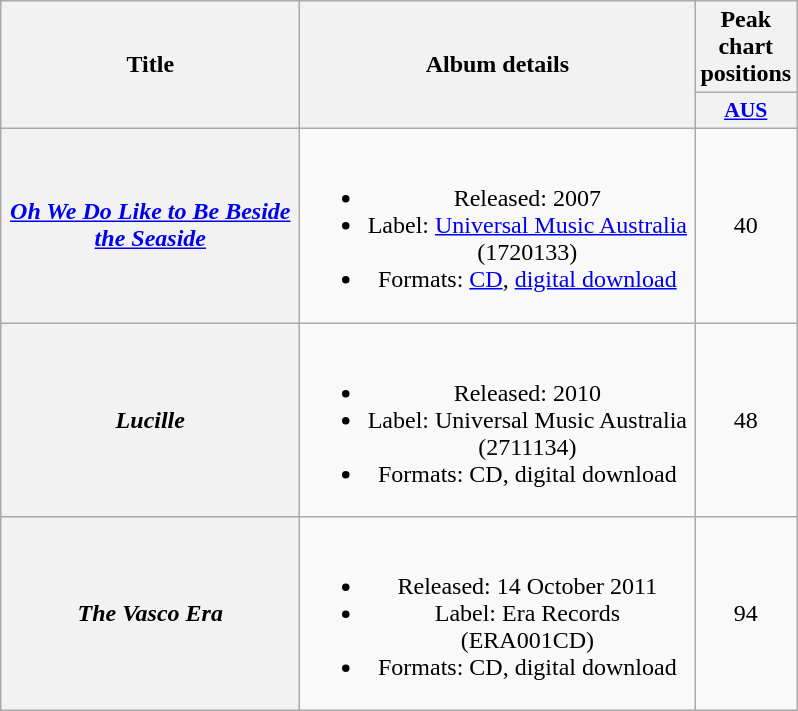<table class="wikitable plainrowheaders" style="text-align:center;" border="1">
<tr>
<th scope="col" rowspan="2" style="width:12em;">Title</th>
<th scope="col" rowspan="2" style="width:16em;">Album details</th>
<th scope="col" colspan="1">Peak chart positions</th>
</tr>
<tr>
<th scope="col" style="width:2.2em;font-size:90%;"><a href='#'>AUS</a><br></th>
</tr>
<tr>
<th scope="row"><em><a href='#'>Oh We Do Like to Be Beside the Seaside</a></em></th>
<td><br><ul><li>Released: 2007</li><li>Label: <a href='#'>Universal Music Australia</a> (1720133)</li><li>Formats: <a href='#'>CD</a>, <a href='#'>digital download</a></li></ul></td>
<td>40</td>
</tr>
<tr>
<th scope="row"><em>Lucille</em></th>
<td><br><ul><li>Released: 2010</li><li>Label: Universal Music Australia (2711134)</li><li>Formats: CD, digital download</li></ul></td>
<td>48</td>
</tr>
<tr>
<th scope="row"><em>The Vasco Era</em></th>
<td><br><ul><li>Released: 14 October 2011</li><li>Label: Era Records (ERA001CD)</li><li>Formats: CD, digital download</li></ul></td>
<td>94</td>
</tr>
</table>
